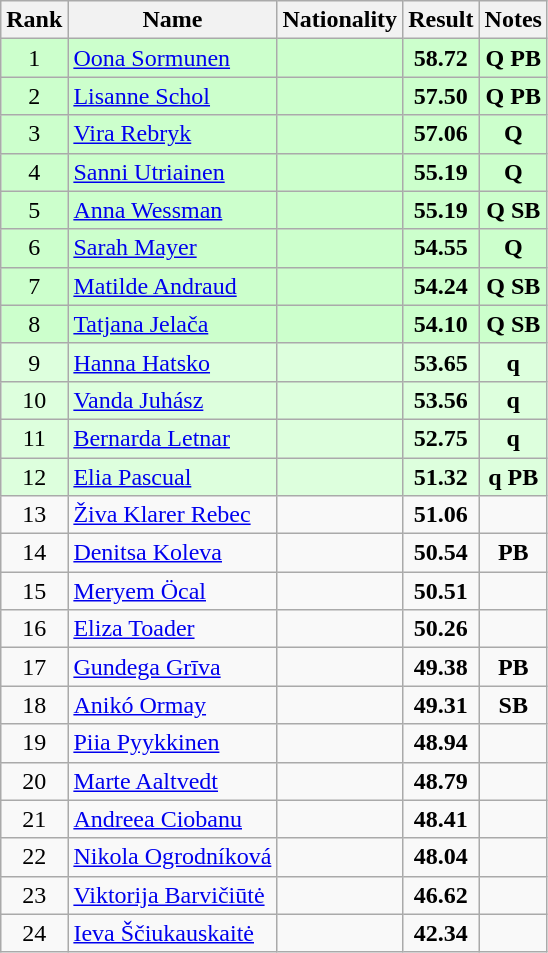<table class="wikitable sortable" style="text-align:center">
<tr>
<th>Rank</th>
<th>Name</th>
<th>Nationality</th>
<th>Result</th>
<th>Notes</th>
</tr>
<tr bgcolor=ccffcc>
<td>1</td>
<td align=left><a href='#'>Oona Sormunen</a></td>
<td align=left></td>
<td><strong>58.72</strong></td>
<td><strong>Q PB</strong></td>
</tr>
<tr bgcolor=ccffcc>
<td>2</td>
<td align=left><a href='#'>Lisanne Schol</a></td>
<td align=left></td>
<td><strong>57.50</strong></td>
<td><strong>Q PB</strong></td>
</tr>
<tr bgcolor=ccffcc>
<td>3</td>
<td align=left><a href='#'>Vira Rebryk</a></td>
<td align=left></td>
<td><strong>57.06</strong></td>
<td><strong>Q</strong></td>
</tr>
<tr bgcolor=ccffcc>
<td>4</td>
<td align=left><a href='#'>Sanni Utriainen</a></td>
<td align=left></td>
<td><strong>55.19</strong></td>
<td><strong>Q</strong></td>
</tr>
<tr bgcolor=ccffcc>
<td>5</td>
<td align=left><a href='#'>Anna Wessman</a></td>
<td align=left></td>
<td><strong>55.19</strong></td>
<td><strong>Q SB</strong></td>
</tr>
<tr bgcolor=ccffcc>
<td>6</td>
<td align=left><a href='#'>Sarah Mayer</a></td>
<td align=left></td>
<td><strong>54.55</strong></td>
<td><strong>Q</strong></td>
</tr>
<tr bgcolor=ccffcc>
<td>7</td>
<td align=left><a href='#'>Matilde Andraud</a></td>
<td align=left></td>
<td><strong>54.24</strong></td>
<td><strong>Q SB</strong></td>
</tr>
<tr bgcolor=ccffcc>
<td>8</td>
<td align=left><a href='#'>Tatjana Jelača</a></td>
<td align=left></td>
<td><strong>54.10</strong></td>
<td><strong>Q SB</strong></td>
</tr>
<tr bgcolor=ddffdd>
<td>9</td>
<td align=left><a href='#'>Hanna Hatsko</a></td>
<td align=left></td>
<td><strong>53.65</strong></td>
<td><strong>q</strong></td>
</tr>
<tr bgcolor=ddffdd>
<td>10</td>
<td align=left><a href='#'>Vanda Juhász</a></td>
<td align=left></td>
<td><strong>53.56</strong></td>
<td><strong>q</strong></td>
</tr>
<tr bgcolor=ddffdd>
<td>11</td>
<td align=left><a href='#'>Bernarda Letnar</a></td>
<td align=left></td>
<td><strong>52.75</strong></td>
<td><strong>q</strong></td>
</tr>
<tr bgcolor=ddffdd>
<td>12</td>
<td align=left><a href='#'>Elia Pascual</a></td>
<td align=left></td>
<td><strong>51.32</strong></td>
<td><strong>q PB</strong></td>
</tr>
<tr>
<td>13</td>
<td align=left><a href='#'>Živa Klarer Rebec</a></td>
<td align=left></td>
<td><strong>51.06</strong></td>
<td></td>
</tr>
<tr>
<td>14</td>
<td align=left><a href='#'>Denitsa Koleva</a></td>
<td align=left></td>
<td><strong>50.54</strong></td>
<td><strong>PB</strong></td>
</tr>
<tr>
<td>15</td>
<td align=left><a href='#'>Meryem Öcal</a></td>
<td align=left></td>
<td><strong>50.51</strong></td>
<td></td>
</tr>
<tr>
<td>16</td>
<td align=left><a href='#'>Eliza Toader</a></td>
<td align=left></td>
<td><strong>50.26</strong></td>
<td></td>
</tr>
<tr>
<td>17</td>
<td align=left><a href='#'>Gundega Grīva</a></td>
<td align=left></td>
<td><strong>49.38</strong></td>
<td><strong>PB</strong></td>
</tr>
<tr>
<td>18</td>
<td align=left><a href='#'>Anikó Ormay</a></td>
<td align=left></td>
<td><strong>49.31</strong></td>
<td><strong>SB</strong></td>
</tr>
<tr>
<td>19</td>
<td align=left><a href='#'>Piia Pyykkinen</a></td>
<td align=left></td>
<td><strong>48.94</strong></td>
<td></td>
</tr>
<tr>
<td>20</td>
<td align=left><a href='#'>Marte Aaltvedt</a></td>
<td align=left></td>
<td><strong>48.79</strong></td>
<td></td>
</tr>
<tr>
<td>21</td>
<td align=left><a href='#'>Andreea Ciobanu</a></td>
<td align=left></td>
<td><strong>48.41</strong></td>
<td></td>
</tr>
<tr>
<td>22</td>
<td align=left><a href='#'>Nikola Ogrodníková</a></td>
<td align=left></td>
<td><strong>48.04</strong></td>
<td></td>
</tr>
<tr>
<td>23</td>
<td align=left><a href='#'>Viktorija Barvičiūtė</a></td>
<td align=left></td>
<td><strong>46.62</strong></td>
<td></td>
</tr>
<tr>
<td>24</td>
<td align=left><a href='#'>Ieva Ščiukauskaitė</a></td>
<td align=left></td>
<td><strong>42.34</strong></td>
<td></td>
</tr>
</table>
